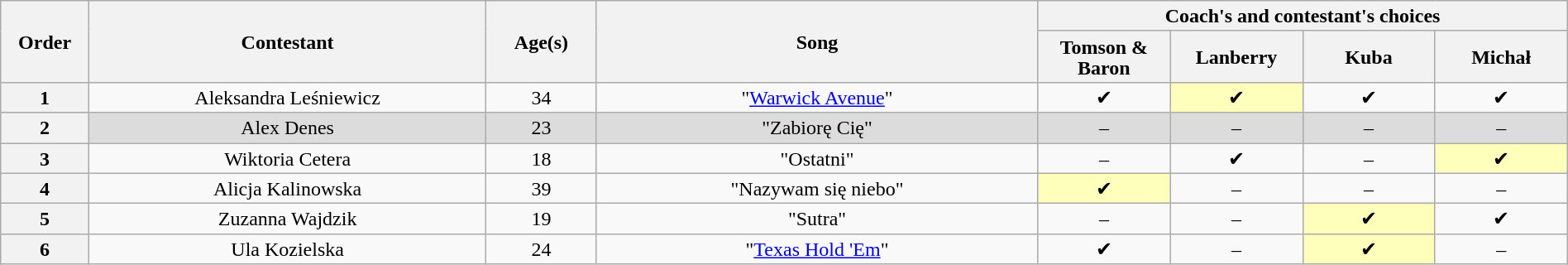<table class="wikitable" style="text-align:center; line-height:17px; width:100%">
<tr>
<th scope="col" rowspan="2" style="width:04%">Order</th>
<th scope="col" rowspan="2" style="width:18%">Contestant</th>
<th scope="col" rowspan="2" style="width:05%">Age(s)</th>
<th scope="col" rowspan="2" style="width:20%">Song</th>
<th scope="col" colspan="4" style="width:24%">Coach's and contestant's choices</th>
</tr>
<tr>
<th style="width:06%">Tomson & Baron</th>
<th style="width:06%">Lanberry</th>
<th style="width:06%">Kuba</th>
<th style="width:06%">Michał</th>
</tr>
<tr>
<th>1</th>
<td>Aleksandra Leśniewicz</td>
<td>34</td>
<td>"<a href='#'>Warwick Avenue</a>"</td>
<td>✔</td>
<td style="background:#ffffbc">✔</td>
<td>✔</td>
<td>✔</td>
</tr>
<tr style="background:#DCDCDC">
<th>2</th>
<td>Alex Denes</td>
<td>23</td>
<td>"Zabiorę Cię" </td>
<td>–</td>
<td>–</td>
<td>–</td>
<td>–</td>
</tr>
<tr>
<th>3</th>
<td>Wiktoria Cetera</td>
<td>18</td>
<td>"Ostatni" </td>
<td>–</td>
<td>✔</td>
<td>–</td>
<td style="background:#ffffbc">✔</td>
</tr>
<tr>
<th>4</th>
<td>Alicja Kalinowska</td>
<td>39</td>
<td>"Nazywam się niebo" </td>
<td style="background:#ffffbc">✔</td>
<td>–</td>
<td>–</td>
<td>–</td>
</tr>
<tr>
<th>5</th>
<td>Zuzanna Wajdzik</td>
<td>19</td>
<td>"Sutra" </td>
<td>–</td>
<td>–</td>
<td style="background:#ffffbc">✔</td>
<td>✔</td>
</tr>
<tr>
<th>6</th>
<td>Ula Kozielska</td>
<td>24</td>
<td>"<a href='#'>Texas Hold 'Em</a>"</td>
<td>✔</td>
<td>–</td>
<td style="background:#ffffbc">✔</td>
<td>–</td>
</tr>
</table>
